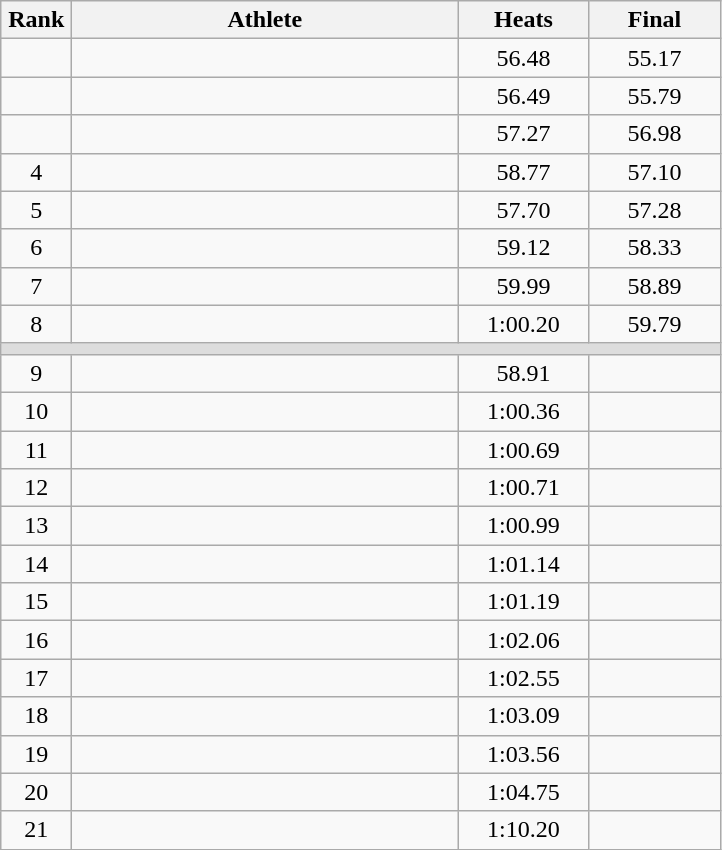<table class=wikitable style="text-align:center">
<tr>
<th width=40>Rank</th>
<th width=250>Athlete</th>
<th width=80>Heats</th>
<th width=80>Final</th>
</tr>
<tr>
<td></td>
<td align=left></td>
<td>56.48</td>
<td>55.17</td>
</tr>
<tr>
<td></td>
<td align=left></td>
<td>56.49</td>
<td>55.79</td>
</tr>
<tr>
<td></td>
<td align=left></td>
<td>57.27</td>
<td>56.98</td>
</tr>
<tr>
<td>4</td>
<td align=left></td>
<td>58.77</td>
<td>57.10</td>
</tr>
<tr>
<td>5</td>
<td align=left></td>
<td>57.70</td>
<td>57.28</td>
</tr>
<tr>
<td>6</td>
<td align=left></td>
<td>59.12</td>
<td>58.33</td>
</tr>
<tr>
<td>7</td>
<td align=left></td>
<td>59.99</td>
<td>58.89</td>
</tr>
<tr>
<td>8</td>
<td align=left></td>
<td>1:00.20 </td>
<td>59.79</td>
</tr>
<tr bgcolor=#DDDDDD>
<td colspan=4></td>
</tr>
<tr>
<td>9</td>
<td align=left></td>
<td>58.91 </td>
<td></td>
</tr>
<tr>
<td>10</td>
<td align=left></td>
<td>1:00.36</td>
<td></td>
</tr>
<tr>
<td>11</td>
<td align=left></td>
<td>1:00.69</td>
<td></td>
</tr>
<tr>
<td>12</td>
<td align=left></td>
<td>1:00.71</td>
<td></td>
</tr>
<tr>
<td>13</td>
<td align=left></td>
<td>1:00.99</td>
<td></td>
</tr>
<tr>
<td>14</td>
<td align=left></td>
<td>1:01.14</td>
<td></td>
</tr>
<tr>
<td>15</td>
<td align=left></td>
<td>1:01.19</td>
<td></td>
</tr>
<tr>
<td>16</td>
<td align=left></td>
<td>1:02.06</td>
<td></td>
</tr>
<tr>
<td>17</td>
<td align=left></td>
<td>1:02.55</td>
<td></td>
</tr>
<tr>
<td>18</td>
<td align=left></td>
<td>1:03.09</td>
<td></td>
</tr>
<tr>
<td>19</td>
<td align=left></td>
<td>1:03.56</td>
<td></td>
</tr>
<tr>
<td>20</td>
<td align=left></td>
<td>1:04.75</td>
<td></td>
</tr>
<tr>
<td>21</td>
<td align=left></td>
<td>1:10.20</td>
<td></td>
</tr>
</table>
